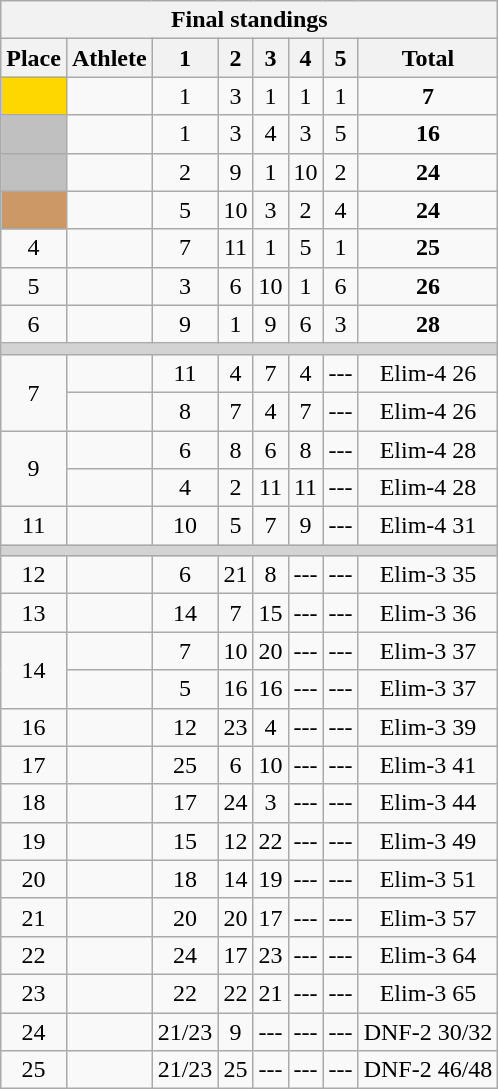<table class=wikitable style="text-align:center">
<tr>
<th colspan=8><strong>Final standings</strong></th>
</tr>
<tr>
<th>Place</th>
<th>Athlete</th>
<th>1</th>
<th>2</th>
<th>3</th>
<th>4</th>
<th>5</th>
<th>Total</th>
</tr>
<tr>
<td bgcolor=gold></td>
<td align=left></td>
<td>1</td>
<td>3</td>
<td>1</td>
<td>1</td>
<td>1</td>
<td><strong>7</strong></td>
</tr>
<tr>
<td bgcolor=silver></td>
<td align=left></td>
<td>1</td>
<td>3</td>
<td>4</td>
<td>3</td>
<td>5</td>
<td><strong>16</strong></td>
</tr>
<tr>
<td bgcolor=silver></td>
<td align=left></td>
<td>2</td>
<td>9</td>
<td>1</td>
<td>10</td>
<td>2</td>
<td><strong>24</strong></td>
</tr>
<tr>
<td bgcolor=cc9966></td>
<td align=left></td>
<td>5</td>
<td>10</td>
<td>3</td>
<td>2</td>
<td>4</td>
<td><strong>24</strong></td>
</tr>
<tr>
<td>4</td>
<td align=left></td>
<td>7</td>
<td>11</td>
<td>1</td>
<td>5</td>
<td>1</td>
<td><strong>25</strong></td>
</tr>
<tr>
<td>5</td>
<td align=left></td>
<td>3</td>
<td>6</td>
<td>10</td>
<td>1</td>
<td>6</td>
<td><strong>26</strong></td>
</tr>
<tr>
<td>6</td>
<td align=left></td>
<td>9</td>
<td>1</td>
<td>9</td>
<td>6</td>
<td>3</td>
<td><strong>28</strong></td>
</tr>
<tr>
<td colspan=8 bgcolor=lightgray></td>
</tr>
<tr>
<td rowspan=2>7</td>
<td align=left></td>
<td>11</td>
<td>4</td>
<td>7</td>
<td>4</td>
<td>---</td>
<td>Elim-4 26</td>
</tr>
<tr>
<td align=left></td>
<td>8</td>
<td>7</td>
<td>4</td>
<td>7</td>
<td>---</td>
<td>Elim-4 26</td>
</tr>
<tr>
<td rowspan=2>9</td>
<td align=left></td>
<td>6</td>
<td>8</td>
<td>6</td>
<td>8</td>
<td>---</td>
<td>Elim-4 28</td>
</tr>
<tr>
<td align=left></td>
<td>4</td>
<td>2</td>
<td>11</td>
<td>11</td>
<td>---</td>
<td>Elim-4 28</td>
</tr>
<tr>
<td>11</td>
<td align=left></td>
<td>10</td>
<td>5</td>
<td>7</td>
<td>9</td>
<td>---</td>
<td>Elim-4 31</td>
</tr>
<tr>
<td colspan=8 bgcolor=lightgray></td>
</tr>
<tr>
<td>12</td>
<td align=left></td>
<td>6</td>
<td>21</td>
<td>8</td>
<td>---</td>
<td>---</td>
<td>Elim-3 35</td>
</tr>
<tr>
<td>13</td>
<td align=left></td>
<td>14</td>
<td>7</td>
<td>15</td>
<td>---</td>
<td>---</td>
<td>Elim-3 36</td>
</tr>
<tr>
<td rowspan=2>14</td>
<td align=left></td>
<td>7</td>
<td>10</td>
<td>20</td>
<td>---</td>
<td>---</td>
<td>Elim-3 37</td>
</tr>
<tr>
<td align=left></td>
<td>5</td>
<td>16</td>
<td>16</td>
<td>---</td>
<td>---</td>
<td>Elim-3 37</td>
</tr>
<tr>
<td>16</td>
<td align=left></td>
<td>12</td>
<td>23</td>
<td>4</td>
<td>---</td>
<td>---</td>
<td>Elim-3 39</td>
</tr>
<tr>
<td>17</td>
<td align=left></td>
<td>25</td>
<td>6</td>
<td>10</td>
<td>---</td>
<td>---</td>
<td>Elim-3 41</td>
</tr>
<tr>
<td>18</td>
<td align=left></td>
<td>17</td>
<td>24</td>
<td>3</td>
<td>---</td>
<td>---</td>
<td>Elim-3 44</td>
</tr>
<tr>
<td>19</td>
<td align=left></td>
<td>15</td>
<td>12</td>
<td>22</td>
<td>---</td>
<td>---</td>
<td>Elim-3 49</td>
</tr>
<tr>
<td>20</td>
<td align=left></td>
<td>18</td>
<td>14</td>
<td>19</td>
<td>---</td>
<td>---</td>
<td>Elim-3 51</td>
</tr>
<tr>
<td>21</td>
<td align=left></td>
<td>20</td>
<td>20</td>
<td>17</td>
<td>---</td>
<td>---</td>
<td>Elim-3 57</td>
</tr>
<tr>
<td>22</td>
<td align=left></td>
<td>24</td>
<td>17</td>
<td>23</td>
<td>---</td>
<td>---</td>
<td>Elim-3 64</td>
</tr>
<tr>
<td>23</td>
<td align=left></td>
<td>22</td>
<td>22</td>
<td>21</td>
<td>---</td>
<td>---</td>
<td>Elim-3 65</td>
</tr>
<tr>
<td>24</td>
<td align=left></td>
<td>21/23</td>
<td>9</td>
<td>---</td>
<td>---</td>
<td>---</td>
<td>DNF-2 30/32</td>
</tr>
<tr>
<td>25</td>
<td align=left></td>
<td>21/23</td>
<td>25</td>
<td>---</td>
<td>---</td>
<td>---</td>
<td>DNF-2 46/48</td>
</tr>
</table>
